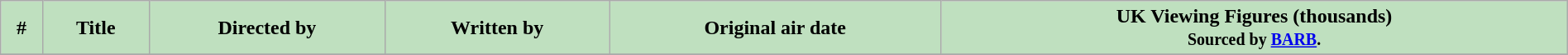<table class="wikitable plainrowheaders" width="100%" style="background:#FFFFFF;">
<tr>
<th style="background: #bfe0bf;">#</th>
<th style="background: #bfe0bf;">Title</th>
<th style="background: #bfe0bf;">Directed by</th>
<th style="background: #bfe0bf;">Written by</th>
<th style="background: #bfe0bf;">Original air date</th>
<th style="background: #bfe0bf;">UK Viewing Figures (thousands)<br> <small> Sourced by <a href='#'>BARB</a>.</small></th>
</tr>
<tr>
</tr>
</table>
